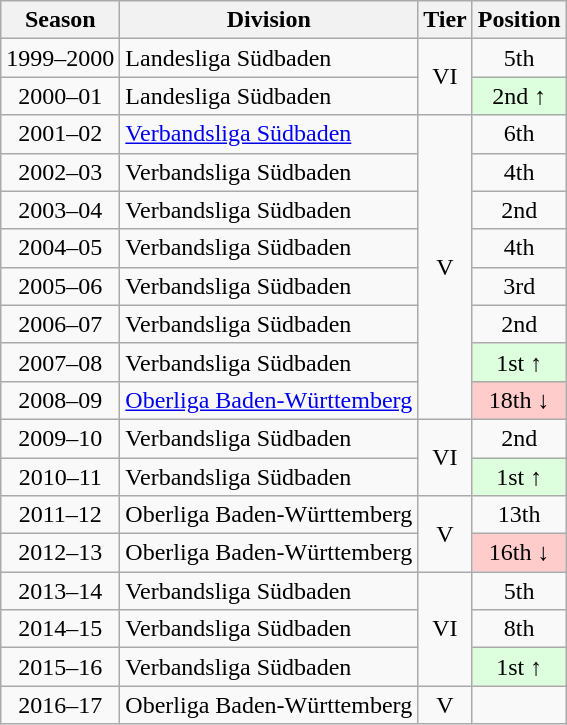<table class="wikitable">
<tr>
<th>Season</th>
<th>Division</th>
<th>Tier</th>
<th>Position</th>
</tr>
<tr align="center">
<td>1999–2000</td>
<td align="left">Landesliga Südbaden</td>
<td rowspan=2>VI</td>
<td>5th</td>
</tr>
<tr align="center">
<td>2000–01</td>
<td align="left">Landesliga Südbaden</td>
<td style="background:#ddffdd">2nd ↑</td>
</tr>
<tr align="center">
<td>2001–02</td>
<td align="left"><a href='#'>Verbandsliga Südbaden</a></td>
<td rowspan=8>V</td>
<td>6th</td>
</tr>
<tr align="center">
<td>2002–03</td>
<td align="left">Verbandsliga Südbaden</td>
<td>4th</td>
</tr>
<tr align="center">
<td>2003–04</td>
<td align="left">Verbandsliga Südbaden</td>
<td>2nd</td>
</tr>
<tr align="center">
<td>2004–05</td>
<td align="left">Verbandsliga Südbaden</td>
<td>4th</td>
</tr>
<tr align="center">
<td>2005–06</td>
<td align="left">Verbandsliga Südbaden</td>
<td>3rd</td>
</tr>
<tr align="center">
<td>2006–07</td>
<td align="left">Verbandsliga Südbaden</td>
<td>2nd</td>
</tr>
<tr align="center">
<td>2007–08</td>
<td align="left">Verbandsliga Südbaden</td>
<td style="background:#ddffdd">1st ↑</td>
</tr>
<tr align="center">
<td>2008–09</td>
<td align="left"><a href='#'>Oberliga Baden-Württemberg</a></td>
<td style="background:#ffcccc">18th ↓</td>
</tr>
<tr align="center">
<td>2009–10</td>
<td align="left">Verbandsliga Südbaden</td>
<td rowspan=2>VI</td>
<td>2nd</td>
</tr>
<tr align="center">
<td>2010–11</td>
<td align="left">Verbandsliga Südbaden</td>
<td style="background:#ddffdd">1st ↑</td>
</tr>
<tr align="center">
<td>2011–12</td>
<td align="left">Oberliga Baden-Württemberg</td>
<td rowspan=2>V</td>
<td>13th</td>
</tr>
<tr align="center">
<td>2012–13</td>
<td align="left">Oberliga Baden-Württemberg</td>
<td style="background:#ffcccc">16th ↓</td>
</tr>
<tr align="center">
<td>2013–14</td>
<td align="left">Verbandsliga Südbaden</td>
<td rowspan=3>VI</td>
<td>5th</td>
</tr>
<tr align="center">
<td>2014–15</td>
<td align="left">Verbandsliga Südbaden</td>
<td>8th</td>
</tr>
<tr align="center">
<td>2015–16</td>
<td align="left">Verbandsliga Südbaden</td>
<td style="background:#ddffdd">1st ↑</td>
</tr>
<tr align="center">
<td>2016–17</td>
<td align="left">Oberliga Baden-Württemberg</td>
<td>V</td>
<td></td>
</tr>
</table>
